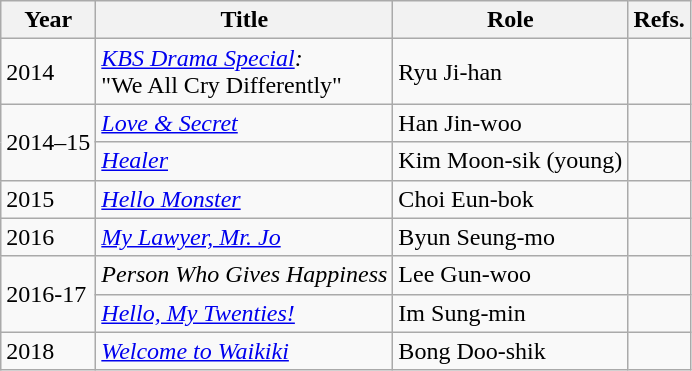<table class="wikitable">
<tr>
<th>Year</th>
<th>Title</th>
<th>Role</th>
<th>Refs.</th>
</tr>
<tr>
<td>2014</td>
<td><em><a href='#'>KBS Drama Special</a>:</em><br>"We All Cry Differently"</td>
<td>Ryu Ji-han</td>
<td></td>
</tr>
<tr>
<td rowspan="2">2014–15</td>
<td><em><a href='#'>Love & Secret</a></em></td>
<td>Han Jin-woo</td>
<td></td>
</tr>
<tr>
<td><em><a href='#'>Healer</a></em></td>
<td>Kim Moon-sik (young)</td>
<td></td>
</tr>
<tr>
<td>2015</td>
<td><em><a href='#'>Hello Monster</a></em></td>
<td>Choi Eun-bok</td>
<td></td>
</tr>
<tr>
<td>2016</td>
<td><em><a href='#'>My Lawyer, Mr. Jo</a></em></td>
<td>Byun Seung-mo</td>
<td></td>
</tr>
<tr>
<td rowspan="2">2016-17</td>
<td><em>Person Who Gives Happiness</em></td>
<td>Lee Gun-woo</td>
<td></td>
</tr>
<tr>
<td><em><a href='#'>Hello, My Twenties!</a></em></td>
<td>Im Sung-min</td>
<td></td>
</tr>
<tr>
<td>2018</td>
<td><em><a href='#'>Welcome to Waikiki</a></em></td>
<td>Bong Doo-shik</td>
<td></td>
</tr>
</table>
